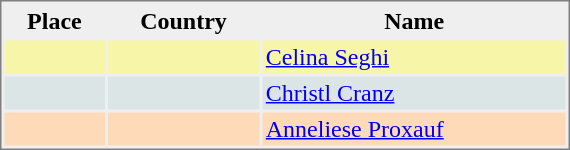<table style="border-style:solid; border-width:1px; border-color:#808080; background-color:#EFEFEF;" cellspacing="2" cellpadding="2" width="380">
<tr align="center" valign="top" bgcolor="#EFEFEF">
<th>Place</th>
<th>Country</th>
<th>Name</th>
</tr>
<tr align="center" valign="top" bgcolor="#F7F6A8">
<th></th>
<td></td>
<td align="left"><a href='#'>Celina Seghi</a></td>
</tr>
<tr align="center" valign="top" bgcolor="#DCE5E5">
<th></th>
<td></td>
<td align="left"><a href='#'>Christl Cranz</a></td>
</tr>
<tr align="center" valign="top" bgcolor="#FFDAB9">
<th></th>
<td></td>
<td align="left"><a href='#'>Anneliese Proxauf</a></td>
</tr>
</table>
